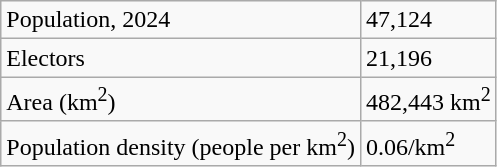<table class="wikitable">
<tr>
<td>Population, 2024</td>
<td>47,124</td>
</tr>
<tr>
<td>Electors</td>
<td>21,196</td>
</tr>
<tr>
<td>Area (km<sup>2</sup>)</td>
<td>482,443 km<sup>2</sup></td>
</tr>
<tr>
<td>Population density (people per km<sup>2</sup>)</td>
<td>0.06/km<sup>2</sup></td>
</tr>
</table>
